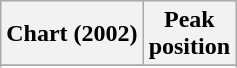<table class="wikitable sortable plainrowheaders" style="text-align:center">
<tr>
<th scope="col">Chart (2002)</th>
<th scope="col">Peak<br>position</th>
</tr>
<tr>
</tr>
<tr>
</tr>
<tr>
</tr>
<tr>
</tr>
</table>
